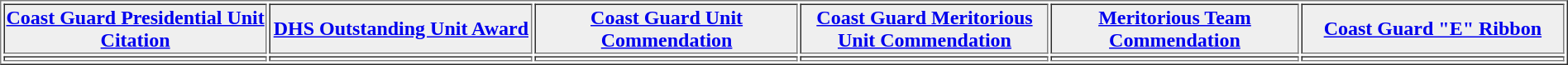<table align="center" border="1"  cellpadding="1" width="100%">
<tr>
<th width="17%" style="background:#efefef;"><a href='#'>Coast Guard Presidential Unit Citation</a></th>
<th width="17%" style="background:#efefef;"><a href='#'>DHS Outstanding Unit Award</a></th>
<th width="17%" style="background:#efefef;"><a href='#'>Coast Guard Unit Commendation</a></th>
<th width="16%" style="background:#efefef;"><a href='#'>Coast Guard Meritorious Unit Commendation</a></th>
<th width="16%" style="background:#efefef;"><a href='#'>Meritorious Team Commendation</a></th>
<th width="17%" style="background:#efefef;"><a href='#'>Coast Guard "E" Ribbon</a></th>
</tr>
<tr>
<td></td>
<td></td>
<td></td>
<td></td>
<td></td>
<td></td>
</tr>
</table>
